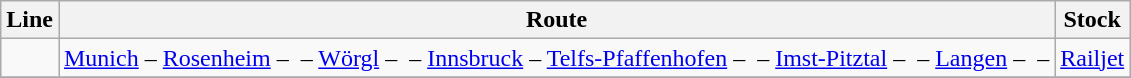<table class="wikitable">
<tr>
<th>Line</th>
<th>Route</th>
<th>Stock</th>
</tr>
<tr>
<td></td>
<td><a href='#'>Munich</a> –  <a href='#'>Rosenheim</a> –  – <a href='#'>Wörgl</a> –  – <a href='#'>Innsbruck</a> – <a href='#'>Telfs-Pfaffenhofen</a> –  – <a href='#'>Imst-Pitztal</a> –  –  <a href='#'>Langen</a> –  – </td>
<td><a href='#'>Railjet</a></td>
</tr>
<tr>
</tr>
</table>
